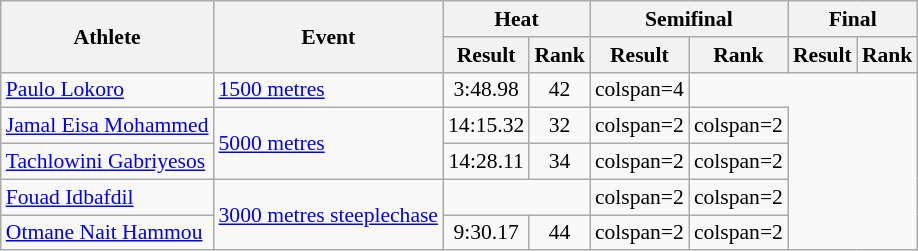<table class="wikitable"  style=font-size:90%>
<tr>
<th rowspan="2">Athlete</th>
<th rowspan="2">Event</th>
<th colspan="2">Heat</th>
<th colspan="2">Semifinal</th>
<th colspan="2">Final</th>
</tr>
<tr>
<th>Result</th>
<th>Rank</th>
<th>Result</th>
<th>Rank</th>
<th>Result</th>
<th>Rank</th>
</tr>
<tr style=text-align:center>
<td style=text-align:left><a href='#'>Paulo Lokoro</a></td>
<td style=text-align:left><a href='#'>1500 metres</a></td>
<td>3:48.98</td>
<td>42</td>
<td>colspan=4</td>
</tr>
<tr style=text-align:center>
<td style=text-align:left><a href='#'>Jamal Eisa Mohammed</a></td>
<td style=text-align:left rowspan=2><a href='#'>5000 metres</a></td>
<td>14:15.32</td>
<td>32</td>
<td>colspan=2</td>
<td>colspan=2</td>
</tr>
<tr style=text-align:center>
<td style=text-align:left><a href='#'>Tachlowini Gabriyesos</a></td>
<td>14:28.11</td>
<td>34</td>
<td>colspan=2</td>
<td>colspan=2</td>
</tr>
<tr style=text-align:center>
<td style=text-align:left><a href='#'>Fouad Idbafdil</a></td>
<td style=text-align:left rowspan=2><a href='#'>3000 metres steeplechase</a></td>
<td colspan=2></td>
<td>colspan=2</td>
<td>colspan=2</td>
</tr>
<tr style=text-align:center>
<td style=text-align:left><a href='#'>Otmane Nait Hammou</a></td>
<td>9:30.17</td>
<td>44</td>
<td>colspan=2</td>
<td>colspan=2</td>
</tr>
</table>
